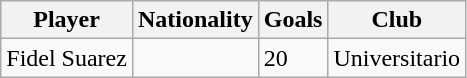<table class="wikitable">
<tr>
<th>Player</th>
<th>Nationality</th>
<th>Goals</th>
<th>Club</th>
</tr>
<tr>
<td>Fidel Suarez</td>
<td></td>
<td>20</td>
<td>Universitario</td>
</tr>
</table>
